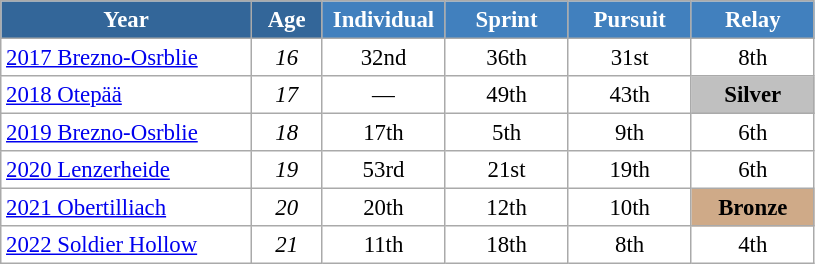<table class="wikitable" style="font-size:95%; text-align:center; border:grey solid 1px; border-collapse:collapse; background:#ffffff;">
<tr>
<th style="background-color:#369; color:white;    width:160px;">Year</th>
<th style="background-color:#369; color:white;    width:40px;">Age</th>
<th style="background-color:#4180be; color:white; width:75px;">Individual</th>
<th style="background-color:#4180be; color:white; width:75px;">Sprint</th>
<th style="background-color:#4180be; color:white; width:75px;">Pursuit</th>
<th style="background-color:#4180be; color:white; width:75px;">Relay</th>
</tr>
<tr>
<td align=left> <a href='#'>2017 Brezno-Osrblie</a></td>
<td><em>16</em></td>
<td>32nd</td>
<td>36th</td>
<td>31st</td>
<td>8th</td>
</tr>
<tr>
<td align=left> <a href='#'>2018 Otepää</a></td>
<td><em>17</em></td>
<td>—</td>
<td>49th</td>
<td>43th</td>
<td style="background:silver"><strong>Silver</strong></td>
</tr>
<tr>
<td align=left> <a href='#'>2019 Brezno-Osrblie</a></td>
<td><em>18</em></td>
<td>17th</td>
<td>5th</td>
<td>9th</td>
<td>6th</td>
</tr>
<tr>
<td align=left> <a href='#'>2020 Lenzerheide</a></td>
<td><em>19</em></td>
<td>53rd</td>
<td>21st</td>
<td>19th</td>
<td>6th</td>
</tr>
<tr>
<td align=left> <a href='#'>2021 Obertilliach</a></td>
<td><em>20</em></td>
<td>20th</td>
<td>12th</td>
<td>10th</td>
<td style="background:#cfaa88;"><strong>Bronze</strong></td>
</tr>
<tr>
<td align=left> <a href='#'>2022 Soldier Hollow</a></td>
<td><em>21</em></td>
<td>11th</td>
<td>18th</td>
<td>8th</td>
<td>4th</td>
</tr>
</table>
